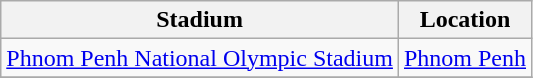<table class="wikitable sortable">
<tr>
<th>Stadium</th>
<th>Location</th>
</tr>
<tr>
<td><a href='#'>Phnom Penh National Olympic Stadium</a></td>
<td><a href='#'>Phnom Penh</a></td>
</tr>
<tr>
</tr>
</table>
